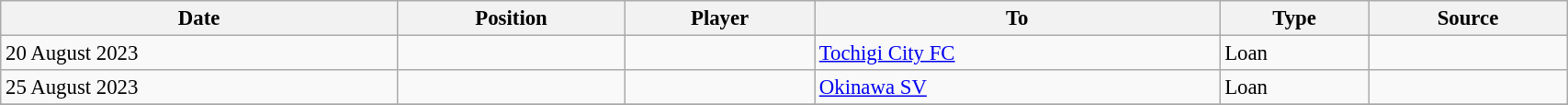<table class="wikitable sortable" style="width:90%; text-align:center; font-size:95%; text-align:left;">
<tr>
<th>Date</th>
<th>Position</th>
<th>Player</th>
<th>To</th>
<th>Type</th>
<th>Source</th>
</tr>
<tr>
<td>20 August 2023</td>
<td></td>
<td></td>
<td> <a href='#'>Tochigi City FC</a></td>
<td>Loan</td>
<td></td>
</tr>
<tr>
<td>25 August 2023</td>
<td></td>
<td></td>
<td> <a href='#'>Okinawa SV</a></td>
<td>Loan</td>
<td></td>
</tr>
<tr>
</tr>
</table>
